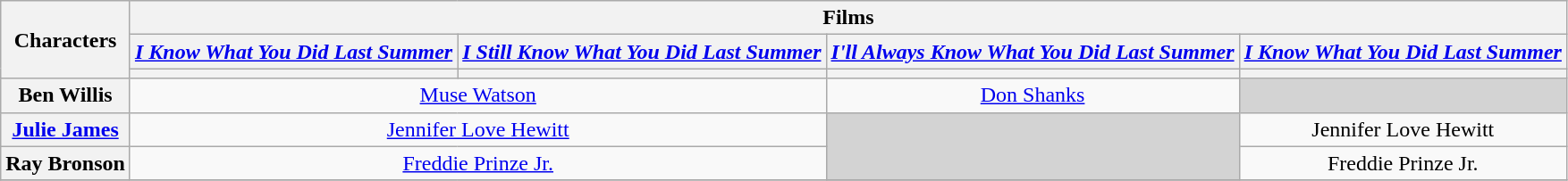<table class="wikitable" style="text-align:center;">
<tr>
<th rowspan="3">Characters</th>
<th colspan="4">Films</th>
</tr>
<tr>
<th><em><a href='#'>I Know What You Did Last Summer</a></em></th>
<th><em><a href='#'>I Still Know What You Did Last Summer</a></em></th>
<th><em><a href='#'>I'll Always Know What You Did Last Summer</a></em></th>
<th><em><a href='#'>I Know What You Did Last Summer</a></em></th>
</tr>
<tr>
<th></th>
<th></th>
<th></th>
<th></th>
</tr>
<tr>
<th>Ben Willis<br></th>
<td colspan="2"><a href='#'>Muse Watson</a></td>
<td><a href='#'>Don Shanks</a></td>
<td style="background:lightgrey;"> </td>
</tr>
<tr>
<th><a href='#'>Julie James</a></th>
<td colspan="2"><a href='#'>Jennifer Love Hewitt</a></td>
<td style="background:lightgrey;" rowspan="2"> </td>
<td>Jennifer Love Hewitt</td>
</tr>
<tr>
<th>Ray Bronson</th>
<td colspan="2"><a href='#'>Freddie Prinze Jr.</a></td>
<td>Freddie Prinze Jr.</td>
</tr>
<tr>
</tr>
</table>
